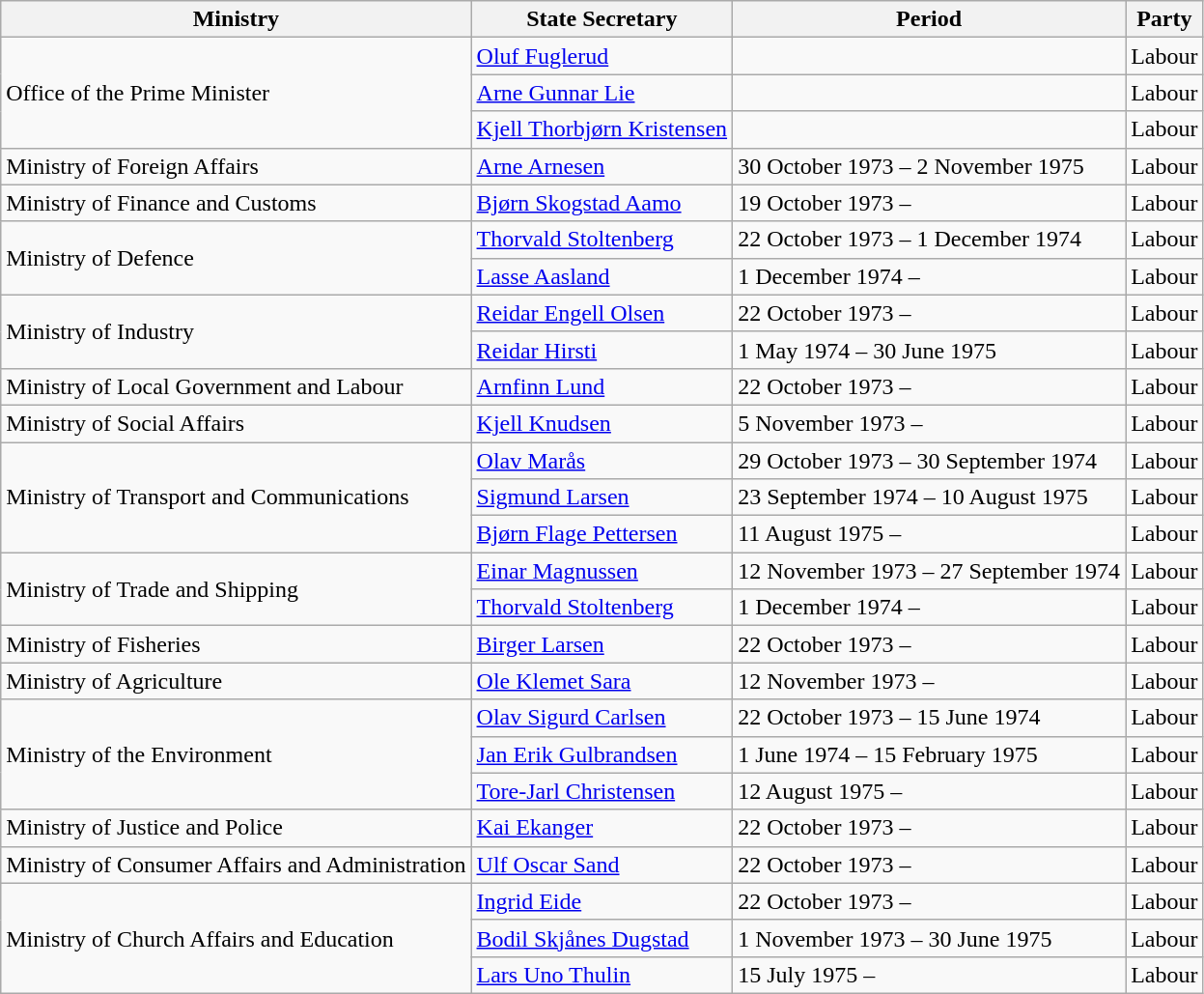<table class="wikitable">
<tr>
<th>Ministry</th>
<th>State Secretary</th>
<th>Period</th>
<th>Party</th>
</tr>
<tr>
<td rowspan=3>Office of the Prime Minister</td>
<td><a href='#'>Oluf Fuglerud</a></td>
<td></td>
<td>Labour</td>
</tr>
<tr>
<td><a href='#'>Arne Gunnar Lie</a></td>
<td></td>
<td>Labour</td>
</tr>
<tr>
<td><a href='#'>Kjell Thorbjørn Kristensen</a></td>
<td></td>
<td>Labour</td>
</tr>
<tr>
<td>Ministry of Foreign Affairs</td>
<td><a href='#'>Arne Arnesen</a></td>
<td>30 October 1973 – 2 November 1975</td>
<td>Labour</td>
</tr>
<tr>
<td>Ministry of Finance and Customs</td>
<td><a href='#'>Bjørn Skogstad Aamo</a></td>
<td>19 October 1973 –</td>
<td>Labour</td>
</tr>
<tr>
<td rowspan=2>Ministry of Defence</td>
<td><a href='#'>Thorvald Stoltenberg</a></td>
<td>22 October 1973 – 1 December 1974</td>
<td>Labour</td>
</tr>
<tr>
<td><a href='#'>Lasse Aasland</a></td>
<td>1 December 1974 –</td>
<td>Labour</td>
</tr>
<tr>
<td rowspan=2>Ministry of Industry</td>
<td><a href='#'>Reidar Engell Olsen</a></td>
<td>22 October 1973 –</td>
<td>Labour</td>
</tr>
<tr>
<td><a href='#'>Reidar Hirsti</a></td>
<td>1 May 1974 – 30 June 1975</td>
<td>Labour</td>
</tr>
<tr>
<td>Ministry of Local Government and Labour</td>
<td><a href='#'>Arnfinn Lund</a></td>
<td>22 October 1973 –</td>
<td>Labour</td>
</tr>
<tr>
<td>Ministry of Social Affairs</td>
<td><a href='#'>Kjell Knudsen</a></td>
<td>5 November 1973 –</td>
<td>Labour</td>
</tr>
<tr>
<td rowspan=3>Ministry of Transport and Communications</td>
<td><a href='#'>Olav Marås</a></td>
<td>29 October 1973 – 30 September 1974</td>
<td>Labour</td>
</tr>
<tr>
<td><a href='#'>Sigmund Larsen</a></td>
<td>23 September 1974 – 10 August 1975</td>
<td>Labour</td>
</tr>
<tr>
<td><a href='#'>Bjørn Flage Pettersen</a></td>
<td>11 August 1975 –</td>
<td>Labour</td>
</tr>
<tr>
<td rowspan=2>Ministry of Trade and Shipping</td>
<td><a href='#'>Einar Magnussen</a></td>
<td>12 November 1973 – 27 September 1974</td>
<td>Labour</td>
</tr>
<tr>
<td><a href='#'>Thorvald Stoltenberg</a></td>
<td>1 December 1974 –</td>
<td>Labour</td>
</tr>
<tr>
<td>Ministry of Fisheries</td>
<td><a href='#'>Birger Larsen</a></td>
<td>22 October 1973 –</td>
<td>Labour</td>
</tr>
<tr>
<td>Ministry of Agriculture</td>
<td><a href='#'>Ole Klemet Sara</a></td>
<td>12 November 1973 –</td>
<td>Labour</td>
</tr>
<tr>
<td rowspan=3>Ministry of the Environment</td>
<td><a href='#'>Olav Sigurd Carlsen</a></td>
<td>22 October 1973 – 15 June 1974</td>
<td>Labour</td>
</tr>
<tr>
<td><a href='#'>Jan Erik Gulbrandsen</a></td>
<td>1 June 1974 – 15 February 1975</td>
<td>Labour</td>
</tr>
<tr>
<td><a href='#'>Tore-Jarl Christensen</a></td>
<td>12 August 1975 –</td>
<td>Labour</td>
</tr>
<tr>
<td>Ministry of Justice and Police</td>
<td><a href='#'>Kai Ekanger</a></td>
<td>22 October 1973 –</td>
<td>Labour</td>
</tr>
<tr>
<td>Ministry of Consumer Affairs and Administration</td>
<td><a href='#'>Ulf Oscar Sand</a></td>
<td>22 October 1973 –</td>
<td>Labour</td>
</tr>
<tr>
<td rowspan=3>Ministry of Church Affairs and Education</td>
<td><a href='#'>Ingrid Eide</a></td>
<td>22 October 1973 –</td>
<td>Labour</td>
</tr>
<tr>
<td><a href='#'>Bodil Skjånes Dugstad</a></td>
<td>1 November 1973 – 30 June 1975</td>
<td>Labour</td>
</tr>
<tr>
<td><a href='#'>Lars Uno Thulin</a></td>
<td>15 July 1975 –</td>
<td>Labour</td>
</tr>
</table>
